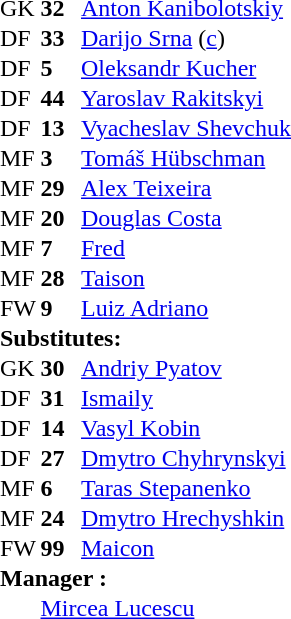<table align="center" border="0" cellspacing="2" cellpadding="0" style="background:transparent">
<tr>
<th width="25"></th>
<th width="25"></th>
<th></th>
<th></th>
<th></th>
<th></th>
</tr>
<tr>
<td>GK</td>
<td><strong>32</strong></td>
<td> <a href='#'>Anton Kanibolotskiy</a></td>
</tr>
<tr>
<td>DF</td>
<td><strong>33</strong></td>
<td> <a href='#'>Darijo Srna</a>  (<a href='#'>c</a>)</td>
</tr>
<tr>
<td>DF</td>
<td><strong>5</strong></td>
<td> <a href='#'>Oleksandr Kucher</a></td>
<td></td>
<td></td>
</tr>
<tr>
<td>DF</td>
<td><strong>44</strong></td>
<td> <a href='#'>Yaroslav Rakitskyi</a></td>
</tr>
<tr>
<td>DF</td>
<td><strong>13</strong></td>
<td> <a href='#'>Vyacheslav Shevchuk</a></td>
</tr>
<tr>
<td>MF</td>
<td><strong>3</strong></td>
<td> <a href='#'>Tomáš Hübschman</a></td>
<td></td>
<td></td>
</tr>
<tr>
<td>MF</td>
<td><strong>29</strong></td>
<td> <a href='#'>Alex Teixeira</a></td>
<td></td>
<td></td>
</tr>
<tr>
<td>MF</td>
<td><strong>20</strong></td>
<td> <a href='#'>Douglas Costa</a></td>
</tr>
<tr>
<td>MF</td>
<td><strong>7</strong></td>
<td> <a href='#'>Fred</a></td>
<td></td>
</tr>
<tr>
<td>MF</td>
<td><strong>28</strong></td>
<td> <a href='#'>Taison</a></td>
<td></td>
</tr>
<tr>
<td>FW</td>
<td><strong>9</strong></td>
<td> <a href='#'>Luiz Adriano</a></td>
</tr>
<tr>
<td colspan=4><strong>Substitutes:</strong></td>
</tr>
<tr>
<td>GK</td>
<td><strong>30</strong></td>
<td> <a href='#'>Andriy Pyatov</a></td>
</tr>
<tr>
<td>DF</td>
<td><strong>31</strong></td>
<td> <a href='#'>Ismaily</a></td>
</tr>
<tr>
<td>DF</td>
<td><strong>14</strong></td>
<td> <a href='#'>Vasyl Kobin</a></td>
</tr>
<tr>
<td>DF</td>
<td><strong>27</strong></td>
<td> <a href='#'>Dmytro Chyhrynskyi</a></td>
<td></td>
<td></td>
</tr>
<tr>
<td>MF</td>
<td><strong>6</strong></td>
<td> <a href='#'>Taras Stepanenko</a></td>
<td></td>
<td></td>
</tr>
<tr>
<td>MF</td>
<td><strong>24</strong></td>
<td> <a href='#'>Dmytro Hrechyshkin</a></td>
<td></td>
<td></td>
</tr>
<tr>
<td>FW</td>
<td><strong>99</strong></td>
<td> <a href='#'>Maicon</a></td>
</tr>
<tr>
<td colspan="6"><strong>Manager :</strong></td>
</tr>
<tr>
<td></td>
<td colspan="5"> <a href='#'>Mircea Lucescu</a></td>
</tr>
</table>
